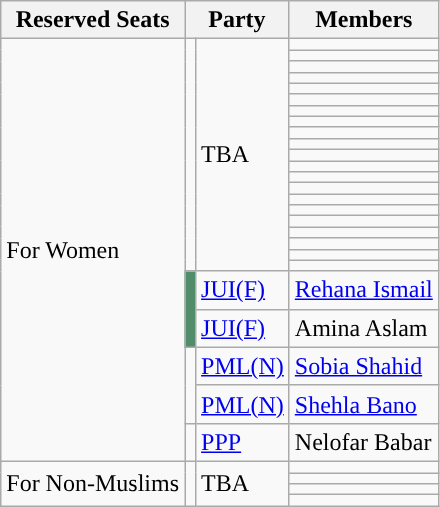<table class="wikitable">
<tr>
<th>Reserved Seats</th>
<th colspan="2">Party</th>
<th>Members</th>
</tr>
<tr>
<td rowspan="26">For Women</td>
<td rowspan="21"></td>
<td rowspan="21">TBA</td>
<td></td>
</tr>
<tr>
<td></td>
</tr>
<tr>
<td></td>
</tr>
<tr>
<td></td>
</tr>
<tr>
<td></td>
</tr>
<tr>
<td></td>
</tr>
<tr>
<td></td>
</tr>
<tr>
<td></td>
</tr>
<tr>
<td></td>
</tr>
<tr>
<td></td>
</tr>
<tr>
<td></td>
</tr>
<tr>
<td></td>
</tr>
<tr>
<td></td>
</tr>
<tr>
<td></td>
</tr>
<tr>
<td></td>
</tr>
<tr>
<td></td>
</tr>
<tr>
<td></td>
</tr>
<tr>
<td></td>
</tr>
<tr>
<td></td>
</tr>
<tr>
<td></td>
</tr>
<tr>
<td></td>
</tr>
<tr>
<td rowspan="2" style="background-color:#528d6b"></td>
<td><a href='#'>JUI(F)</a></td>
<td><a href='#'>Rehana Ismail</a></td>
</tr>
<tr>
<td><a href='#'>JUI(F)</a></td>
<td>Amina Aslam</td>
</tr>
<tr>
<td rowspan="2" style="background-color:"></td>
<td><a href='#'>PML(N)</a></td>
<td><a href='#'>Sobia Shahid</a></td>
</tr>
<tr>
<td><a href='#'>PML(N)</a></td>
<td><a href='#'>Shehla Bano</a></td>
</tr>
<tr>
<td style="background-color:"></td>
<td><a href='#'>PPP</a></td>
<td>Nelofar Babar</td>
</tr>
<tr>
<td rowspan="4">For Non-Muslims</td>
<td rowspan="4"></td>
<td rowspan="4">TBA</td>
<td></td>
</tr>
<tr>
<td></td>
</tr>
<tr>
<td></td>
</tr>
<tr>
<td></td>
</tr>
</table>
